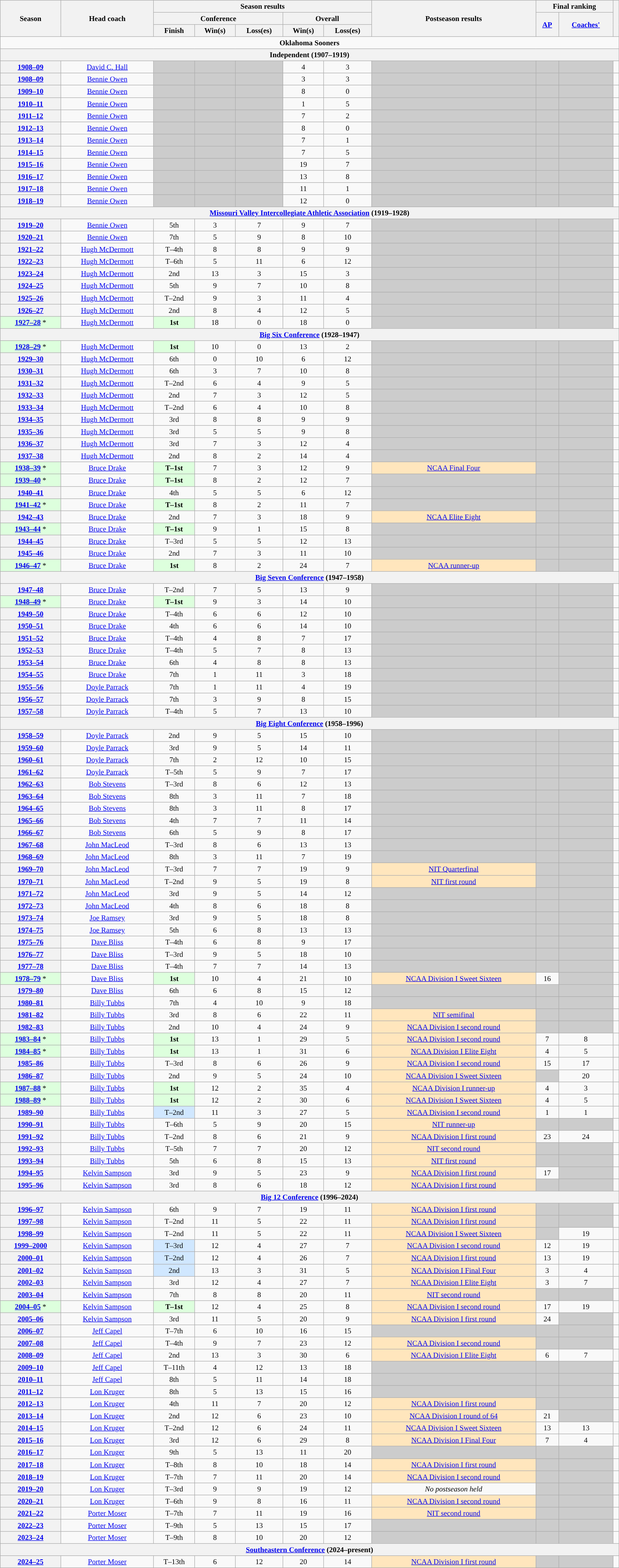<table class="wikitable sortable sticky-header-multi" style="font-size: 95%; width:101%; text-align:center;">
<tr>
<th rowspan="3">Season</th>
<th rowspan="3">Head coach</th>
<th colspan="5">Season results</th>
<th rowspan="3">Postseason results</th>
<th colspan="2">Final ranking</th>
<th rowspan="3"></th>
</tr>
<tr>
<th colspan="3">Conference</th>
<th colspan="2">Overall</th>
<th rowspan="2"><a href='#'>AP</a></th>
<th rowspan="2"><a href='#'>Coaches'</a></th>
</tr>
<tr>
<th>Finish</th>
<th>Win(s)</th>
<th>Loss(es)</th>
<th>Win(s)</th>
<th>Loss(es)</th>
</tr>
<tr>
<td Colspan="13"><strong>Oklahoma Sooners</strong></td>
</tr>
<tr>
<th colspan=16>Independent (1907–1919)</th>
</tr>
<tr>
<th><a href='#'>1908–09</a></th>
<td><a href='#'>David C. Hall</a></td>
<td bgcolor="#cccccc"></td>
<td bgcolor="#cccccc"></td>
<td bgcolor="#cccccc"></td>
<td>4</td>
<td>3</td>
<td bgcolor="#cccccc"></td>
<td bgcolor="#cccccc"></td>
<td bgcolor="#cccccc"></td>
<td></td>
</tr>
<tr>
<th><a href='#'>1908–09</a></th>
<td><a href='#'>Bennie Owen</a></td>
<td bgcolor="#cccccc"></td>
<td bgcolor="#cccccc"></td>
<td bgcolor="#cccccc"></td>
<td>3</td>
<td>3</td>
<td bgcolor="#cccccc"></td>
<td bgcolor="#cccccc"></td>
<td bgcolor="#cccccc"></td>
<td></td>
</tr>
<tr>
<th><a href='#'>1909–10</a></th>
<td><a href='#'>Bennie Owen</a></td>
<td bgcolor="#cccccc"></td>
<td bgcolor="#cccccc"></td>
<td bgcolor="#cccccc"></td>
<td>8</td>
<td>0</td>
<td bgcolor="#cccccc"></td>
<td bgcolor="#cccccc"></td>
<td bgcolor="#cccccc"></td>
<td></td>
</tr>
<tr>
<th><a href='#'>1910–11</a></th>
<td><a href='#'>Bennie Owen</a></td>
<td bgcolor="#cccccc"></td>
<td bgcolor="#cccccc"></td>
<td bgcolor="#cccccc"></td>
<td>1</td>
<td>5</td>
<td bgcolor="#cccccc"></td>
<td bgcolor="#cccccc"></td>
<td bgcolor="#cccccc"></td>
<td></td>
</tr>
<tr>
<th><a href='#'>1911–12</a></th>
<td><a href='#'>Bennie Owen</a></td>
<td bgcolor="#cccccc"></td>
<td bgcolor="#cccccc"></td>
<td bgcolor="#cccccc"></td>
<td>7</td>
<td>2</td>
<td bgcolor="#cccccc"></td>
<td bgcolor="#cccccc"></td>
<td bgcolor="#cccccc"></td>
<td></td>
</tr>
<tr>
<th><a href='#'>1912–13</a></th>
<td><a href='#'>Bennie Owen</a></td>
<td bgcolor="#cccccc"></td>
<td bgcolor="#cccccc"></td>
<td bgcolor="#cccccc"></td>
<td>8</td>
<td>0</td>
<td bgcolor="#cccccc"></td>
<td bgcolor="#cccccc"></td>
<td bgcolor="#cccccc"></td>
<td></td>
</tr>
<tr>
<th><a href='#'>1913–14</a></th>
<td><a href='#'>Bennie Owen</a></td>
<td bgcolor="#cccccc"></td>
<td bgcolor="#cccccc"></td>
<td bgcolor="#cccccc"></td>
<td>7</td>
<td>1</td>
<td bgcolor="#cccccc"></td>
<td bgcolor="#cccccc"></td>
<td bgcolor="#cccccc"></td>
<td></td>
</tr>
<tr>
<th><a href='#'>1914–15</a></th>
<td><a href='#'>Bennie Owen</a></td>
<td bgcolor="#cccccc"></td>
<td bgcolor="#cccccc"></td>
<td bgcolor="#cccccc"></td>
<td>7</td>
<td>5</td>
<td bgcolor="#cccccc"></td>
<td bgcolor="#cccccc"></td>
<td bgcolor="#cccccc"></td>
<td></td>
</tr>
<tr>
<th><a href='#'>1915–16</a></th>
<td><a href='#'>Bennie Owen</a></td>
<td bgcolor="#cccccc"></td>
<td bgcolor="#cccccc"></td>
<td bgcolor="#cccccc"></td>
<td>19</td>
<td>7</td>
<td bgcolor="#cccccc"></td>
<td bgcolor="#cccccc"></td>
<td bgcolor="#cccccc"></td>
<td></td>
</tr>
<tr>
<th><a href='#'>1916–17</a></th>
<td><a href='#'>Bennie Owen</a></td>
<td bgcolor="#cccccc"></td>
<td bgcolor="#cccccc"></td>
<td bgcolor="#cccccc"></td>
<td>13</td>
<td>8</td>
<td bgcolor="#cccccc"></td>
<td bgcolor="#cccccc"></td>
<td bgcolor="#cccccc"></td>
<td></td>
</tr>
<tr>
<th><a href='#'>1917–18</a></th>
<td><a href='#'>Bennie Owen</a></td>
<td bgcolor="#cccccc"></td>
<td bgcolor="#cccccc"></td>
<td bgcolor="#cccccc"></td>
<td>11</td>
<td>1</td>
<td bgcolor="#cccccc"></td>
<td bgcolor="#cccccc"></td>
<td bgcolor="#cccccc"></td>
<td></td>
</tr>
<tr>
<th><a href='#'>1918–19</a></th>
<td><a href='#'>Bennie Owen</a></td>
<td bgcolor="#cccccc"></td>
<td bgcolor="#cccccc"></td>
<td bgcolor="#cccccc"></td>
<td>12</td>
<td>0</td>
<td bgcolor="#cccccc"></td>
<td bgcolor="#cccccc"></td>
<td bgcolor="#cccccc"></td>
<td></td>
</tr>
<tr>
<th colspan=16><a href='#'>Missouri Valley Intercollegiate Athletic Association</a> (1919–1928)</th>
</tr>
<tr>
<th><a href='#'>1919–20</a></th>
<td><a href='#'>Bennie Owen</a></td>
<td>5th</td>
<td>3</td>
<td>7</td>
<td>9</td>
<td>7</td>
<td bgcolor="#cccccc"></td>
<td bgcolor="#cccccc"></td>
<td bgcolor="#cccccc"></td>
<td></td>
</tr>
<tr>
<th><a href='#'>1920–21</a></th>
<td><a href='#'>Bennie Owen</a></td>
<td>7th</td>
<td>5</td>
<td>9</td>
<td>8</td>
<td>10</td>
<td bgcolor="#cccccc"></td>
<td bgcolor="#cccccc"></td>
<td bgcolor="#cccccc"></td>
<td></td>
</tr>
<tr>
<th><a href='#'>1921–22</a></th>
<td><a href='#'>Hugh McDermott</a></td>
<td>T–4th</td>
<td>8</td>
<td>8</td>
<td>9</td>
<td>9</td>
<td bgcolor="#cccccc"></td>
<td bgcolor="#cccccc"></td>
<td bgcolor="#cccccc"></td>
<td></td>
</tr>
<tr>
<th><a href='#'>1922–23</a></th>
<td><a href='#'>Hugh McDermott</a></td>
<td>T–6th</td>
<td>5</td>
<td>11</td>
<td>6</td>
<td>12</td>
<td bgcolor="#cccccc"></td>
<td bgcolor="#cccccc"></td>
<td bgcolor="#cccccc"></td>
<td></td>
</tr>
<tr>
<th><a href='#'>1923–24</a></th>
<td><a href='#'>Hugh McDermott</a></td>
<td>2nd</td>
<td>13</td>
<td>3</td>
<td>15</td>
<td>3</td>
<td bgcolor="#cccccc"></td>
<td bgcolor="#cccccc"></td>
<td bgcolor="#cccccc"></td>
<td></td>
</tr>
<tr>
<th><a href='#'>1924–25</a></th>
<td><a href='#'>Hugh McDermott</a></td>
<td>5th</td>
<td>9</td>
<td>7</td>
<td>10</td>
<td>8</td>
<td bgcolor="#cccccc"></td>
<td bgcolor="#cccccc"></td>
<td bgcolor="#cccccc"></td>
<td></td>
</tr>
<tr>
<th><a href='#'>1925–26</a></th>
<td><a href='#'>Hugh McDermott</a></td>
<td>T–2nd</td>
<td>9</td>
<td>3</td>
<td>11</td>
<td>4</td>
<td bgcolor="#cccccc"></td>
<td bgcolor="#cccccc"></td>
<td bgcolor="#cccccc"></td>
<td></td>
</tr>
<tr>
<th><a href='#'>1926–27</a></th>
<td><a href='#'>Hugh McDermott</a></td>
<td>2nd</td>
<td>8</td>
<td>4</td>
<td>12</td>
<td>5</td>
<td bgcolor="#cccccc"></td>
<td bgcolor="#cccccc"></td>
<td bgcolor="#cccccc"></td>
<td></td>
</tr>
<tr>
<td bgcolor="ddffdd"><strong><a href='#'>1927–28</a></strong> *</td>
<td><a href='#'>Hugh McDermott</a></td>
<td bgcolor="ddffdd"><strong>1st</strong></td>
<td>18</td>
<td>0</td>
<td>18</td>
<td>0</td>
<td bgcolor="#cccccc"></td>
<td bgcolor="#cccccc"></td>
<td bgcolor="#cccccc"></td>
<td></td>
</tr>
<tr>
<th colspan=16><a href='#'>Big Six Conference</a> (1928–1947)</th>
</tr>
<tr>
<td bgcolor="ddffdd"><strong><a href='#'>1928–29</a></strong> *</td>
<td><a href='#'>Hugh McDermott</a></td>
<td bgcolor="ddffdd"><strong>1st</strong></td>
<td>10</td>
<td>0</td>
<td>13</td>
<td>2</td>
<td bgcolor="#cccccc"></td>
<td bgcolor="#cccccc"></td>
<td bgcolor="#cccccc"></td>
<td></td>
</tr>
<tr>
<th><a href='#'>1929–30</a></th>
<td><a href='#'>Hugh McDermott</a></td>
<td>6th</td>
<td>0</td>
<td>10</td>
<td>6</td>
<td>12</td>
<td bgcolor="#cccccc"></td>
<td bgcolor="#cccccc"></td>
<td bgcolor="#cccccc"></td>
<td></td>
</tr>
<tr>
<th><a href='#'>1930–31</a></th>
<td><a href='#'>Hugh McDermott</a></td>
<td>6th</td>
<td>3</td>
<td>7</td>
<td>10</td>
<td>8</td>
<td bgcolor="#cccccc"></td>
<td bgcolor="#cccccc"></td>
<td bgcolor="#cccccc"></td>
<td></td>
</tr>
<tr>
<th><a href='#'>1931–32</a></th>
<td><a href='#'>Hugh McDermott</a></td>
<td>T–2nd</td>
<td>6</td>
<td>4</td>
<td>9</td>
<td>5</td>
<td bgcolor="#cccccc"></td>
<td bgcolor="#cccccc"></td>
<td bgcolor="#cccccc"></td>
<td></td>
</tr>
<tr>
<th><a href='#'>1932–33</a></th>
<td><a href='#'>Hugh McDermott</a></td>
<td>2nd</td>
<td>7</td>
<td>3</td>
<td>12</td>
<td>5</td>
<td bgcolor="#cccccc"></td>
<td bgcolor="#cccccc"></td>
<td bgcolor="#cccccc"></td>
<td></td>
</tr>
<tr>
<th><a href='#'>1933–34</a></th>
<td><a href='#'>Hugh McDermott</a></td>
<td>T–2nd</td>
<td>6</td>
<td>4</td>
<td>10</td>
<td>8</td>
<td bgcolor="#cccccc"></td>
<td bgcolor="#cccccc"></td>
<td bgcolor="#cccccc"></td>
<td></td>
</tr>
<tr>
<th><a href='#'>1934–35</a></th>
<td><a href='#'>Hugh McDermott</a></td>
<td>3rd</td>
<td>8</td>
<td>8</td>
<td>9</td>
<td>9</td>
<td bgcolor="#cccccc"></td>
<td bgcolor="#cccccc"></td>
<td bgcolor="#cccccc"></td>
<td></td>
</tr>
<tr>
<th><a href='#'>1935–36</a></th>
<td><a href='#'>Hugh McDermott</a></td>
<td>3rd</td>
<td>5</td>
<td>5</td>
<td>9</td>
<td>8</td>
<td bgcolor="#cccccc"></td>
<td bgcolor="#cccccc"></td>
<td bgcolor="#cccccc"></td>
<td></td>
</tr>
<tr>
<th><a href='#'>1936–37</a></th>
<td><a href='#'>Hugh McDermott</a></td>
<td>3rd</td>
<td>7</td>
<td>3</td>
<td>12</td>
<td>4</td>
<td bgcolor="#cccccc"></td>
<td bgcolor="#cccccc"></td>
<td bgcolor="#cccccc"></td>
<td></td>
</tr>
<tr>
<th><a href='#'>1937–38</a></th>
<td><a href='#'>Hugh McDermott</a></td>
<td>2nd</td>
<td>8</td>
<td>2</td>
<td>14</td>
<td>4</td>
<td bgcolor="#cccccc"></td>
<td bgcolor="#cccccc"></td>
<td bgcolor="#cccccc"></td>
<td></td>
</tr>
<tr>
<td bgcolor="ddffdd"><strong><a href='#'>1938–39</a></strong> *</td>
<td><a href='#'>Bruce Drake</a></td>
<td bgcolor="ddffdd"><strong>T–1st</strong></td>
<td>7</td>
<td>3</td>
<td>12</td>
<td>9</td>
<td style="background:#ffe6bd;"><a href='#'>NCAA Final Four</a></td>
<td bgcolor="#cccccc"></td>
<td bgcolor="#cccccc"></td>
<td></td>
</tr>
<tr>
<td bgcolor="ddffdd"><strong><a href='#'>1939–40</a></strong> *</td>
<td><a href='#'>Bruce Drake</a></td>
<td bgcolor="ddffdd"><strong>T–1st</strong></td>
<td>8</td>
<td>2</td>
<td>12</td>
<td>7</td>
<td bgcolor="#cccccc"></td>
<td bgcolor="#cccccc"></td>
<td bgcolor="#cccccc"></td>
<td></td>
</tr>
<tr>
<th><a href='#'>1940–41</a></th>
<td><a href='#'>Bruce Drake</a></td>
<td>4th</td>
<td>5</td>
<td>5</td>
<td>6</td>
<td>12</td>
<td bgcolor="#cccccc"></td>
<td bgcolor="#cccccc"></td>
<td bgcolor="#cccccc"></td>
<td></td>
</tr>
<tr>
<td bgcolor="ddffdd"><strong><a href='#'>1941–42</a></strong> *</td>
<td><a href='#'>Bruce Drake</a></td>
<td bgcolor="ddffdd"><strong>T–1st</strong></td>
<td>8</td>
<td>2</td>
<td>11</td>
<td>7</td>
<td bgcolor="#cccccc"></td>
<td bgcolor="#cccccc"></td>
<td bgcolor="#cccccc"></td>
<td></td>
</tr>
<tr>
<th><a href='#'>1942–43</a></th>
<td><a href='#'>Bruce Drake</a></td>
<td>2nd</td>
<td>7</td>
<td>3</td>
<td>18</td>
<td>9</td>
<td style="background:#ffe6bd;"><a href='#'>NCAA Elite Eight</a></td>
<td bgcolor="#cccccc"></td>
<td bgcolor="#cccccc"></td>
<td></td>
</tr>
<tr>
<td bgcolor="ddffdd"><strong><a href='#'>1943–44</a></strong> *</td>
<td><a href='#'>Bruce Drake</a></td>
<td bgcolor="ddffdd"><strong>T–1st</strong></td>
<td>9</td>
<td>1</td>
<td>15</td>
<td>8</td>
<td bgcolor="#cccccc"></td>
<td bgcolor="#cccccc"></td>
<td bgcolor="#cccccc"></td>
<td></td>
</tr>
<tr>
<th><a href='#'>1944–45</a></th>
<td><a href='#'>Bruce Drake</a></td>
<td>T–3rd</td>
<td>5</td>
<td>5</td>
<td>12</td>
<td>13</td>
<td bgcolor="#cccccc"></td>
<td bgcolor="#cccccc"></td>
<td bgcolor="#cccccc"></td>
<td></td>
</tr>
<tr>
<th><a href='#'>1945–46</a></th>
<td><a href='#'>Bruce Drake</a></td>
<td>2nd</td>
<td>7</td>
<td>3</td>
<td>11</td>
<td>10</td>
<td bgcolor="#cccccc"></td>
<td bgcolor="#cccccc"></td>
<td bgcolor="#cccccc"></td>
<td></td>
</tr>
<tr>
<td bgcolor="ddffdd"><strong><a href='#'>1946–47</a></strong> *</td>
<td><a href='#'>Bruce Drake</a></td>
<td bgcolor="ddffdd"><strong>1st</strong></td>
<td>8</td>
<td>2</td>
<td>24</td>
<td>7</td>
<td style="background:#ffe6bd;"><a href='#'>NCAA runner-up</a></td>
<td bgcolor="#cccccc"></td>
<td bgcolor="#cccccc"></td>
<td></td>
</tr>
<tr>
<th colspan=16><a href='#'>Big Seven Conference</a> (1947–1958)</th>
</tr>
<tr>
<th><a href='#'>1947–48</a></th>
<td><a href='#'>Bruce Drake</a></td>
<td>T–2nd</td>
<td>7</td>
<td>5</td>
<td>13</td>
<td>9</td>
<td bgcolor="#cccccc"></td>
<td bgcolor="#cccccc"></td>
<td bgcolor="#cccccc"></td>
<td></td>
</tr>
<tr>
<td bgcolor="ddffdd"><strong><a href='#'>1948–49</a></strong> *</td>
<td><a href='#'>Bruce Drake</a></td>
<td bgcolor="ddffdd"><strong>T–1st</strong></td>
<td>9</td>
<td>3</td>
<td>14</td>
<td>10</td>
<td bgcolor="#cccccc"></td>
<td bgcolor="#cccccc"></td>
<td bgcolor="#cccccc"></td>
<td></td>
</tr>
<tr>
<th><a href='#'>1949–50</a></th>
<td><a href='#'>Bruce Drake</a></td>
<td>T–4th</td>
<td>6</td>
<td>6</td>
<td>12</td>
<td>10</td>
<td bgcolor="#cccccc"></td>
<td bgcolor="#cccccc"></td>
<td bgcolor="#cccccc"></td>
<td></td>
</tr>
<tr>
<th><a href='#'>1950–51</a></th>
<td><a href='#'>Bruce Drake</a></td>
<td>4th</td>
<td>6</td>
<td>6</td>
<td>14</td>
<td>10</td>
<td bgcolor="#cccccc"></td>
<td bgcolor="#cccccc"></td>
<td bgcolor="#cccccc"></td>
<td></td>
</tr>
<tr>
<th><a href='#'>1951–52</a></th>
<td><a href='#'>Bruce Drake</a></td>
<td>T–4th</td>
<td>4</td>
<td>8</td>
<td>7</td>
<td>17</td>
<td bgcolor="#cccccc"></td>
<td bgcolor="#cccccc"></td>
<td bgcolor="#cccccc"></td>
<td></td>
</tr>
<tr>
<th><a href='#'>1952–53</a></th>
<td><a href='#'>Bruce Drake</a></td>
<td>T–4th</td>
<td>5</td>
<td>7</td>
<td>8</td>
<td>13</td>
<td bgcolor="#cccccc"></td>
<td bgcolor="#cccccc"></td>
<td bgcolor="#cccccc"></td>
<td></td>
</tr>
<tr>
<th><a href='#'>1953–54</a></th>
<td><a href='#'>Bruce Drake</a></td>
<td>6th</td>
<td>4</td>
<td>8</td>
<td>8</td>
<td>13</td>
<td bgcolor="#cccccc"></td>
<td bgcolor="#cccccc"></td>
<td bgcolor="#cccccc"></td>
<td></td>
</tr>
<tr>
<th><a href='#'>1954–55</a></th>
<td><a href='#'>Bruce Drake</a></td>
<td>7th</td>
<td>1</td>
<td>11</td>
<td>3</td>
<td>18</td>
<td bgcolor="#cccccc"></td>
<td bgcolor="#cccccc"></td>
<td bgcolor="#cccccc"></td>
<td></td>
</tr>
<tr>
<th><a href='#'>1955–56</a></th>
<td><a href='#'>Doyle Parrack</a></td>
<td>7th</td>
<td>1</td>
<td>11</td>
<td>4</td>
<td>19</td>
<td bgcolor="#cccccc"></td>
<td bgcolor="#cccccc"></td>
<td bgcolor="#cccccc"></td>
<td></td>
</tr>
<tr>
<th><a href='#'>1956–57</a></th>
<td><a href='#'>Doyle Parrack</a></td>
<td>7th</td>
<td>3</td>
<td>9</td>
<td>8</td>
<td>15</td>
<td bgcolor="#cccccc"></td>
<td bgcolor="#cccccc"></td>
<td bgcolor="#cccccc"></td>
<td></td>
</tr>
<tr>
<th><a href='#'>1957–58</a></th>
<td><a href='#'>Doyle Parrack</a></td>
<td>T–4th</td>
<td>5</td>
<td>7</td>
<td>13</td>
<td>10</td>
<td bgcolor="#cccccc"></td>
<td bgcolor="#cccccc"></td>
<td bgcolor="#cccccc"></td>
<td></td>
</tr>
<tr>
<th colspan=16><a href='#'>Big Eight Conference</a> (1958–1996)</th>
</tr>
<tr>
<th><a href='#'>1958–59</a></th>
<td><a href='#'>Doyle Parrack</a></td>
<td>2nd</td>
<td>9</td>
<td>5</td>
<td>15</td>
<td>10</td>
<td bgcolor="#cccccc"></td>
<td bgcolor="#cccccc"></td>
<td bgcolor="#cccccc"></td>
<td></td>
</tr>
<tr>
<th><a href='#'>1959–60</a></th>
<td><a href='#'>Doyle Parrack</a></td>
<td>3rd</td>
<td>9</td>
<td>5</td>
<td>14</td>
<td>11</td>
<td bgcolor="#cccccc"></td>
<td bgcolor="#cccccc"></td>
<td bgcolor="#cccccc"></td>
<td></td>
</tr>
<tr>
<th><a href='#'>1960–61</a></th>
<td><a href='#'>Doyle Parrack</a></td>
<td>7th</td>
<td>2</td>
<td>12</td>
<td>10</td>
<td>15</td>
<td bgcolor="#cccccc"></td>
<td bgcolor="#cccccc"></td>
<td bgcolor="#cccccc"></td>
<td></td>
</tr>
<tr>
<th><a href='#'>1961–62</a></th>
<td><a href='#'>Doyle Parrack</a></td>
<td>T–5th</td>
<td>5</td>
<td>9</td>
<td>7</td>
<td>17</td>
<td bgcolor="#cccccc"></td>
<td bgcolor="#cccccc"></td>
<td bgcolor="#cccccc"></td>
<td></td>
</tr>
<tr>
<th><a href='#'>1962–63</a></th>
<td><a href='#'>Bob Stevens</a></td>
<td>T–3rd</td>
<td>8</td>
<td>6</td>
<td>12</td>
<td>13</td>
<td bgcolor="#cccccc"></td>
<td bgcolor="#cccccc"></td>
<td bgcolor="#cccccc"></td>
<td></td>
</tr>
<tr>
<th><a href='#'>1963–64</a></th>
<td><a href='#'>Bob Stevens</a></td>
<td>8th</td>
<td>3</td>
<td>11</td>
<td>7</td>
<td>18</td>
<td bgcolor="#cccccc"></td>
<td bgcolor="#cccccc"></td>
<td bgcolor="#cccccc"></td>
<td></td>
</tr>
<tr>
<th><a href='#'>1964–65</a></th>
<td><a href='#'>Bob Stevens</a></td>
<td>8th</td>
<td>3</td>
<td>11</td>
<td>8</td>
<td>17</td>
<td bgcolor="#cccccc"></td>
<td bgcolor="#cccccc"></td>
<td bgcolor="#cccccc"></td>
<td></td>
</tr>
<tr>
<th><a href='#'>1965–66</a></th>
<td><a href='#'>Bob Stevens</a></td>
<td>4th</td>
<td>7</td>
<td>7</td>
<td>11</td>
<td>14</td>
<td bgcolor="#cccccc"></td>
<td bgcolor="#cccccc"></td>
<td bgcolor="#cccccc"></td>
<td></td>
</tr>
<tr>
<th><a href='#'>1966–67</a></th>
<td><a href='#'>Bob Stevens</a></td>
<td>6th</td>
<td>5</td>
<td>9</td>
<td>8</td>
<td>17</td>
<td bgcolor="#cccccc"></td>
<td bgcolor="#cccccc"></td>
<td bgcolor="#cccccc"></td>
<td></td>
</tr>
<tr>
<th><a href='#'>1967–68</a></th>
<td><a href='#'>John MacLeod</a></td>
<td>T–3rd</td>
<td>8</td>
<td>6</td>
<td>13</td>
<td>13</td>
<td bgcolor="#cccccc"></td>
<td bgcolor="#cccccc"></td>
<td bgcolor="#cccccc"></td>
<td></td>
</tr>
<tr>
<th><a href='#'>1968–69</a></th>
<td><a href='#'>John MacLeod</a></td>
<td>8th</td>
<td>3</td>
<td>11</td>
<td>7</td>
<td>19</td>
<td bgcolor="#cccccc"></td>
<td bgcolor="#cccccc"></td>
<td bgcolor="#cccccc"></td>
<td></td>
</tr>
<tr>
<th><a href='#'>1969–70</a></th>
<td><a href='#'>John MacLeod</a></td>
<td>T–3rd</td>
<td>7</td>
<td>7</td>
<td>19</td>
<td>9</td>
<td style="background:#ffe6bd;"><a href='#'>NIT Quarterfinal</a></td>
<td bgcolor="#cccccc"></td>
<td bgcolor="#cccccc"></td>
<td></td>
</tr>
<tr>
<th><a href='#'>1970–71</a></th>
<td><a href='#'>John MacLeod</a></td>
<td>T–2nd</td>
<td>9</td>
<td>5</td>
<td>19</td>
<td>8</td>
<td style="background:#ffe6bd;"><a href='#'>NIT first round</a></td>
<td bgcolor="#cccccc"></td>
<td bgcolor="#cccccc"></td>
<td></td>
</tr>
<tr>
<th><a href='#'>1971–72</a></th>
<td><a href='#'>John MacLeod</a></td>
<td>3rd</td>
<td>9</td>
<td>5</td>
<td>14</td>
<td>12</td>
<td bgcolor="#cccccc"></td>
<td bgcolor="#cccccc"></td>
<td bgcolor="#cccccc"></td>
<td></td>
</tr>
<tr>
<th><a href='#'>1972–73</a></th>
<td><a href='#'>John MacLeod</a></td>
<td>4th</td>
<td>8</td>
<td>6</td>
<td>18</td>
<td>8</td>
<td bgcolor="#cccccc"></td>
<td bgcolor="#cccccc"></td>
<td bgcolor="#cccccc"></td>
<td></td>
</tr>
<tr>
<th><a href='#'>1973–74</a></th>
<td><a href='#'>Joe Ramsey</a></td>
<td>3rd</td>
<td>9</td>
<td>5</td>
<td>18</td>
<td>8</td>
<td bgcolor="#cccccc"></td>
<td bgcolor="#cccccc"></td>
<td bgcolor="#cccccc"></td>
<td></td>
</tr>
<tr>
<th><a href='#'>1974–75</a></th>
<td><a href='#'>Joe Ramsey</a></td>
<td>5th</td>
<td>6</td>
<td>8</td>
<td>13</td>
<td>13</td>
<td bgcolor="#cccccc"></td>
<td bgcolor="#cccccc"></td>
<td bgcolor="#cccccc"></td>
<td></td>
</tr>
<tr>
<th><a href='#'>1975–76</a></th>
<td><a href='#'>Dave Bliss</a></td>
<td>T–4th</td>
<td>6</td>
<td>8</td>
<td>9</td>
<td>17</td>
<td bgcolor="#cccccc"></td>
<td bgcolor="#cccccc"></td>
<td bgcolor="#cccccc"></td>
<td></td>
</tr>
<tr>
<th><a href='#'>1976–77</a></th>
<td><a href='#'>Dave Bliss</a></td>
<td>T–3rd</td>
<td>9</td>
<td>5</td>
<td>18</td>
<td>10</td>
<td bgcolor="#cccccc"></td>
<td bgcolor="#cccccc"></td>
<td bgcolor="#cccccc"></td>
<td></td>
</tr>
<tr>
<th><a href='#'>1977–78</a></th>
<td><a href='#'>Dave Bliss</a></td>
<td>T–4th</td>
<td>7</td>
<td>7</td>
<td>14</td>
<td>13</td>
<td bgcolor="#cccccc"></td>
<td bgcolor="#cccccc"></td>
<td bgcolor="#cccccc"></td>
<td></td>
</tr>
<tr>
<td bgcolor="ddffdd"><strong><a href='#'>1978–79</a></strong> *</td>
<td><a href='#'>Dave Bliss</a></td>
<td bgcolor="ddffdd"><strong>1st</strong></td>
<td>10</td>
<td>4</td>
<td>21</td>
<td>10</td>
<td style="background:#ffe6bd;"><a href='#'>NCAA Division I Sweet Sixteen</a></td>
<td>16</td>
<td bgcolor="#cccccc"></td>
<td></td>
</tr>
<tr>
<th><a href='#'>1979–80</a></th>
<td><a href='#'>Dave Bliss</a></td>
<td>6th</td>
<td>6</td>
<td>8</td>
<td>15</td>
<td>12</td>
<td bgcolor="#cccccc"></td>
<td bgcolor="#cccccc"></td>
<td bgcolor="#cccccc"></td>
<td></td>
</tr>
<tr>
<th><a href='#'>1980–81</a></th>
<td><a href='#'>Billy Tubbs</a></td>
<td>7th</td>
<td>4</td>
<td>10</td>
<td>9</td>
<td>18</td>
<td bgcolor="#cccccc"></td>
<td bgcolor="#cccccc"></td>
<td bgcolor="#cccccc"></td>
<td></td>
</tr>
<tr>
<th><a href='#'>1981–82</a></th>
<td><a href='#'>Billy Tubbs</a></td>
<td>3rd</td>
<td>8</td>
<td>6</td>
<td>22</td>
<td>11</td>
<td style="background:#ffe6bd;"><a href='#'>NIT semifinal</a></td>
<td bgcolor="#cccccc"></td>
<td bgcolor="#cccccc"></td>
<td></td>
</tr>
<tr>
<th><a href='#'>1982–83</a></th>
<td><a href='#'>Billy Tubbs</a></td>
<td>2nd</td>
<td>10</td>
<td>4</td>
<td>24</td>
<td>9</td>
<td style="background:#ffe6bd;"><a href='#'>NCAA Division I second round</a></td>
<td bgcolor="#cccccc"></td>
<td bgcolor="#cccccc"></td>
<td></td>
</tr>
<tr>
<td bgcolor="ddffdd"><strong><a href='#'>1983–84</a></strong> *</td>
<td><a href='#'>Billy Tubbs</a></td>
<td bgcolor="ddffdd"><strong>1st</strong></td>
<td>13</td>
<td>1</td>
<td>29</td>
<td>5</td>
<td style="background:#ffe6bd;"><a href='#'>NCAA Division I second round</a></td>
<td>7</td>
<td>8</td>
<td></td>
</tr>
<tr>
<td bgcolor="ddffdd"><strong><a href='#'>1984–85</a></strong> *</td>
<td><a href='#'>Billy Tubbs</a></td>
<td bgcolor="ddffdd"><strong>1st</strong> </td>
<td>13</td>
<td>1</td>
<td>31</td>
<td>6</td>
<td style="background:#ffe6bd;"><a href='#'>NCAA Division I Elite Eight</a></td>
<td>4</td>
<td>5</td>
<td></td>
</tr>
<tr>
<th><a href='#'>1985–86</a></th>
<td><a href='#'>Billy Tubbs</a></td>
<td>T–3rd</td>
<td>8</td>
<td>6</td>
<td>26</td>
<td>9</td>
<td style="background:#ffe6bd;"><a href='#'>NCAA Division I second round</a></td>
<td>15</td>
<td>17</td>
<td></td>
</tr>
<tr>
<th><a href='#'>1986–87</a></th>
<td><a href='#'>Billy Tubbs</a></td>
<td>2nd</td>
<td>9</td>
<td>5</td>
<td>24</td>
<td>10</td>
<td style="background:#ffe6bd;"><a href='#'>NCAA Division I Sweet Sixteen</a></td>
<td bgcolor="#cccccc"></td>
<td>20</td>
<td></td>
</tr>
<tr>
<td bgcolor="ddffdd"><strong><a href='#'>1987–88</a></strong> *</td>
<td><a href='#'>Billy Tubbs</a></td>
<td bgcolor="ddffdd"><strong>1st</strong></td>
<td>12</td>
<td>2</td>
<td>35</td>
<td>4</td>
<td style="background:#ffe6bd;"><a href='#'>NCAA Division I runner-up</a></td>
<td>4</td>
<td>3</td>
<td></td>
</tr>
<tr>
<td bgcolor="ddffdd"><strong><a href='#'>1988–89</a></strong> *</td>
<td><a href='#'>Billy Tubbs</a></td>
<td bgcolor="ddffdd"><strong>1st</strong></td>
<td>12</td>
<td>2</td>
<td>30</td>
<td>6</td>
<td style="background:#ffe6bd;"><a href='#'>NCAA Division I Sweet Sixteen</a></td>
<td>4</td>
<td>5</td>
<td></td>
</tr>
<tr>
<th><a href='#'>1989–90</a></th>
<td><a href='#'>Billy Tubbs</a></td>
<td bgcolor="#D0E7FF">T–2nd</td>
<td>11</td>
<td>3</td>
<td>27</td>
<td>5</td>
<td style="background:#ffe6bd;"><a href='#'>NCAA Division I second round</a></td>
<td>1</td>
<td>1</td>
<td></td>
</tr>
<tr>
<th><a href='#'>1990–91</a></th>
<td><a href='#'>Billy Tubbs</a></td>
<td>T–6th</td>
<td>5</td>
<td>9</td>
<td>20</td>
<td>15</td>
<td style="background:#ffe6bd;"><a href='#'>NIT runner-up</a></td>
<td bgcolor="#cccccc"></td>
<td bgcolor="#cccccc"></td>
<td></td>
</tr>
<tr>
<th><a href='#'>1991–92</a></th>
<td><a href='#'>Billy Tubbs</a></td>
<td>T–2nd</td>
<td>8</td>
<td>6</td>
<td>21</td>
<td>9</td>
<td style="background:#ffe6bd;"><a href='#'>NCAA Division I first round</a></td>
<td>23</td>
<td>24</td>
<td></td>
</tr>
<tr>
<th><a href='#'>1992–93</a></th>
<td><a href='#'>Billy Tubbs</a></td>
<td>T–5th</td>
<td>7</td>
<td>7</td>
<td>20</td>
<td>12</td>
<td style="background:#ffe6bd;"><a href='#'>NIT second round</a></td>
<td bgcolor="#cccccc"></td>
<td bgcolor="#cccccc"></td>
<td></td>
</tr>
<tr>
<th><a href='#'>1993–94</a></th>
<td><a href='#'>Billy Tubbs</a></td>
<td>5th</td>
<td>6</td>
<td>8</td>
<td>15</td>
<td>13</td>
<td style="background:#ffe6bd;"><a href='#'>NIT first round</a></td>
<td bgcolor="#cccccc"></td>
<td bgcolor="#cccccc"></td>
<td></td>
</tr>
<tr>
<th><a href='#'>1994–95</a></th>
<td><a href='#'>Kelvin Sampson</a></td>
<td>3rd</td>
<td>9</td>
<td>5</td>
<td>23</td>
<td>9</td>
<td style="background:#ffe6bd;"><a href='#'>NCAA Division I first round</a></td>
<td>17</td>
<td bgcolor="#cccccc"></td>
<td></td>
</tr>
<tr>
<th><a href='#'>1995–96</a></th>
<td><a href='#'>Kelvin Sampson</a></td>
<td>3rd</td>
<td>8</td>
<td>6</td>
<td>18</td>
<td>12</td>
<td style="background:#ffe6bd;"><a href='#'>NCAA Division I first round</a></td>
<td bgcolor="#cccccc"></td>
<td bgcolor="#cccccc"></td>
<td></td>
</tr>
<tr>
<th colspan=16><a href='#'>Big 12 Conference</a> (1996–2024)</th>
</tr>
<tr>
<th><a href='#'>1996–97</a></th>
<td><a href='#'>Kelvin Sampson</a></td>
<td>6th</td>
<td>9</td>
<td>7</td>
<td>19</td>
<td>11</td>
<td style="background:#ffe6bd;"><a href='#'>NCAA Division I first round</a></td>
<td bgcolor="#cccccc"></td>
<td bgcolor="#cccccc"></td>
<td></td>
</tr>
<tr>
<th><a href='#'>1997–98</a></th>
<td><a href='#'>Kelvin Sampson</a></td>
<td>T–2nd</td>
<td>11</td>
<td>5</td>
<td>22</td>
<td>11</td>
<td style="background:#ffe6bd;"><a href='#'>NCAA Division I first round</a></td>
<td bgcolor="#cccccc"></td>
<td bgcolor="#cccccc"></td>
<td></td>
</tr>
<tr>
<th><a href='#'>1998–99</a></th>
<td><a href='#'>Kelvin Sampson</a></td>
<td>T–2nd</td>
<td>11</td>
<td>5</td>
<td>22</td>
<td>11</td>
<td style="background:#ffe6bd;"><a href='#'>NCAA Division I Sweet Sixteen</a></td>
<td bgcolor="#cccccc"></td>
<td>19</td>
<td></td>
</tr>
<tr>
<th><a href='#'>1999–2000</a></th>
<td><a href='#'>Kelvin Sampson</a></td>
<td bgcolor="#D0E7FF">T–3rd</td>
<td>12</td>
<td>4</td>
<td>27</td>
<td>7</td>
<td style="background:#ffe6bd;"><a href='#'>NCAA Division I second round</a></td>
<td>12</td>
<td>19</td>
<td></td>
</tr>
<tr>
<th><a href='#'>2000–01</a></th>
<td><a href='#'>Kelvin Sampson</a></td>
<td bgcolor="#D0E7FF">T–2nd</td>
<td>12</td>
<td>4</td>
<td>26</td>
<td>7</td>
<td style="background:#ffe6bd;"><a href='#'>NCAA Division I first round</a></td>
<td>13</td>
<td>19</td>
<td></td>
</tr>
<tr>
<th><a href='#'>2001–02</a></th>
<td><a href='#'>Kelvin Sampson</a></td>
<td bgcolor="#D0E7FF">2nd</td>
<td>13</td>
<td>3</td>
<td>31</td>
<td>5</td>
<td style="background:#ffe6bd;"><a href='#'>NCAA Division I Final Four</a></td>
<td>3</td>
<td>4</td>
<td></td>
</tr>
<tr>
<th><a href='#'>2002–03</a></th>
<td><a href='#'>Kelvin Sampson</a></td>
<td>3rd</td>
<td>12</td>
<td>4</td>
<td>27</td>
<td>7</td>
<td style="background:#ffe6bd;"><a href='#'>NCAA Division I Elite Eight</a></td>
<td>3</td>
<td>7</td>
<td></td>
</tr>
<tr>
<th><a href='#'>2003–04</a></th>
<td><a href='#'>Kelvin Sampson</a></td>
<td>7th</td>
<td>8</td>
<td>8</td>
<td>20</td>
<td>11</td>
<td style="background:#ffe6bd;"><a href='#'>NIT second round</a></td>
<td bgcolor="#cccccc"></td>
<td bgcolor="#cccccc"></td>
<td></td>
</tr>
<tr>
<td bgcolor="ddffdd"><strong><a href='#'>2004–05</a></strong> *</td>
<td><a href='#'>Kelvin Sampson</a></td>
<td bgcolor="ddffdd"><strong>T–1st</strong></td>
<td>12</td>
<td>4</td>
<td>25</td>
<td>8</td>
<td style="background:#ffe6bd;"><a href='#'>NCAA Division I second round</a></td>
<td>17</td>
<td>19</td>
<td></td>
</tr>
<tr>
<th><a href='#'>2005–06</a></th>
<td><a href='#'>Kelvin Sampson</a></td>
<td>3rd</td>
<td>11</td>
<td>5</td>
<td>20</td>
<td>9</td>
<td style="background:#ffe6bd;"><a href='#'>NCAA Division I first round</a></td>
<td>24</td>
<td bgcolor="#cccccc"></td>
<td></td>
</tr>
<tr>
<th><a href='#'>2006–07</a></th>
<td><a href='#'>Jeff Capel</a></td>
<td>T–7th</td>
<td>6</td>
<td>10</td>
<td>16</td>
<td>15</td>
<td bgcolor="#cccccc"></td>
<td bgcolor="#cccccc"></td>
<td bgcolor="#cccccc"></td>
<td></td>
</tr>
<tr>
<th><a href='#'>2007–08</a></th>
<td><a href='#'>Jeff Capel</a></td>
<td>T–4th</td>
<td>9</td>
<td>7</td>
<td>23</td>
<td>12</td>
<td style="background:#ffe6bd;"><a href='#'>NCAA Division I second round</a></td>
<td bgcolor="#cccccc"></td>
<td bgcolor="#cccccc"></td>
<td></td>
</tr>
<tr>
<th><a href='#'>2008–09</a></th>
<td><a href='#'>Jeff Capel</a></td>
<td>2nd</td>
<td>13</td>
<td>3</td>
<td>30</td>
<td>6</td>
<td style="background:#ffe6bd;"><a href='#'>NCAA Division I Elite Eight</a></td>
<td>6</td>
<td>7</td>
<td></td>
</tr>
<tr>
<th><a href='#'>2009–10</a></th>
<td><a href='#'>Jeff Capel</a></td>
<td>T–11th</td>
<td>4</td>
<td>12</td>
<td>13</td>
<td>18</td>
<td bgcolor="#cccccc"></td>
<td bgcolor="#cccccc"></td>
<td bgcolor="#cccccc"></td>
<td></td>
</tr>
<tr>
<th><a href='#'>2010–11</a></th>
<td><a href='#'>Jeff Capel</a></td>
<td>8th</td>
<td>5</td>
<td>11</td>
<td>14</td>
<td>18</td>
<td bgcolor="#cccccc"></td>
<td bgcolor="#cccccc"></td>
<td bgcolor="#cccccc"></td>
<td></td>
</tr>
<tr>
<th><a href='#'>2011–12</a></th>
<td><a href='#'>Lon Kruger</a></td>
<td>8th</td>
<td>5</td>
<td>13</td>
<td>15</td>
<td>16</td>
<td bgcolor="#cccccc"></td>
<td bgcolor="#cccccc"></td>
<td bgcolor="#cccccc"></td>
<td></td>
</tr>
<tr>
<th><a href='#'>2012–13</a></th>
<td><a href='#'>Lon Kruger</a></td>
<td>4th</td>
<td>11</td>
<td>7</td>
<td>20</td>
<td>12</td>
<td style="background:#ffe6bd;"><a href='#'>NCAA Division I first round</a></td>
<td bgcolor="#cccccc"></td>
<td bgcolor="#cccccc"></td>
<td></td>
</tr>
<tr>
<th><a href='#'>2013–14</a></th>
<td><a href='#'>Lon Kruger</a></td>
<td>2nd</td>
<td>12</td>
<td>6</td>
<td>23</td>
<td>10</td>
<td style="background:#ffe6bd;"><a href='#'>NCAA Division I round of 64</a></td>
<td>21</td>
<td bgcolor="#cccccc"></td>
<td></td>
</tr>
<tr>
<th><a href='#'>2014–15</a></th>
<td><a href='#'>Lon Kruger</a></td>
<td>T–2nd</td>
<td>12</td>
<td>6</td>
<td>24</td>
<td>11</td>
<td style="background:#ffe6bd;"><a href='#'>NCAA Division I Sweet Sixteen</a></td>
<td>13</td>
<td>13</td>
<td></td>
</tr>
<tr>
<th><a href='#'>2015–16</a></th>
<td><a href='#'>Lon Kruger</a></td>
<td>3rd</td>
<td>12</td>
<td>6</td>
<td>29</td>
<td>8</td>
<td style="background:#ffe6bd;"><a href='#'>NCAA Division I Final Four</a></td>
<td>7</td>
<td>4</td>
<td></td>
</tr>
<tr>
<th><a href='#'>2016–17</a></th>
<td><a href='#'>Lon Kruger</a></td>
<td>9th</td>
<td>5</td>
<td>13</td>
<td>11</td>
<td>20</td>
<td bgcolor="#cccccc"></td>
<td bgcolor="#cccccc"></td>
<td bgcolor="#cccccc"></td>
<td></td>
</tr>
<tr>
<th><a href='#'>2017–18</a></th>
<td><a href='#'>Lon Kruger</a></td>
<td>T–8th</td>
<td>8</td>
<td>10</td>
<td>18</td>
<td>14</td>
<td style="background:#ffe6bd;"><a href='#'>NCAA Division I first round</a></td>
<td bgcolor="#cccccc"></td>
<td bgcolor="#cccccc"></td>
<td></td>
</tr>
<tr>
<th><a href='#'>2018–19</a></th>
<td><a href='#'>Lon Kruger</a></td>
<td>T–7th</td>
<td>7</td>
<td>11</td>
<td>20</td>
<td>14</td>
<td style="background:#ffe6bd;"><a href='#'>NCAA Division I second round</a></td>
<td bgcolor="#cccccc"></td>
<td bgcolor="#cccccc"></td>
<td></td>
</tr>
<tr>
<th><a href='#'>2019–20</a></th>
<td><a href='#'>Lon Kruger</a></td>
<td>T–3rd</td>
<td>9</td>
<td>9</td>
<td>19</td>
<td>12</td>
<td><em>No postseason held</em></td>
<td bgcolor="#cccccc"></td>
<td bgcolor="#cccccc"></td>
<td></td>
</tr>
<tr>
<th><a href='#'>2020–21</a></th>
<td><a href='#'>Lon Kruger</a></td>
<td>T–6th</td>
<td>9</td>
<td>8</td>
<td>16</td>
<td>11</td>
<td style="background:#ffe6bd;"><a href='#'>NCAA Division I second round</a></td>
<td bgcolor="#cccccc"></td>
<td bgcolor="#cccccc"></td>
<td></td>
</tr>
<tr>
<th><a href='#'>2021–22</a></th>
<td><a href='#'>Porter Moser</a></td>
<td>T–7th</td>
<td>7</td>
<td>11</td>
<td>19</td>
<td>16</td>
<td style="background:#ffe6bd;"><a href='#'>NIT second round</a></td>
<td bgcolor="#cccccc"></td>
<td bgcolor="#cccccc"></td>
<td></td>
</tr>
<tr>
<th><a href='#'>2022–23</a></th>
<td><a href='#'>Porter Moser</a></td>
<td>T–9th</td>
<td>5</td>
<td>13</td>
<td>15</td>
<td>17</td>
<td bgcolor="#cccccc"></td>
<td bgcolor="#cccccc"></td>
<td bgcolor="#cccccc"></td>
<td></td>
</tr>
<tr>
<th><a href='#'>2023–24</a></th>
<td><a href='#'>Porter Moser</a></td>
<td>T–9th</td>
<td>8</td>
<td>10</td>
<td>20</td>
<td>12</td>
<td bgcolor="#cccccc"></td>
<td bgcolor="#cccccc"></td>
<td bgcolor="#cccccc"></td>
<td></td>
</tr>
<tr>
<th colspan=16><a href='#'>Southeastern Conference</a> (2024–present)</th>
</tr>
<tr>
<th><a href='#'>2024–25</a></th>
<td><a href='#'>Porter Moser</a></td>
<td>T–13th</td>
<td>6</td>
<td>12</td>
<td>20</td>
<td>14</td>
<td style="background:#ffe6bd;"><a href='#'>NCAA Division I first round</a></td>
<td bgcolor="#cccccc"></td>
<td bgcolor="#cccccc"></td>
<td></td>
</tr>
</table>
